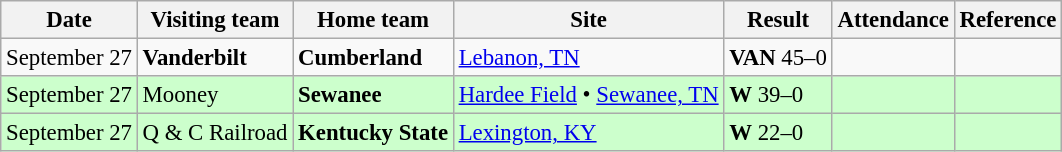<table class="wikitable" style="font-size:95%;">
<tr>
<th>Date</th>
<th>Visiting team</th>
<th>Home team</th>
<th>Site</th>
<th>Result</th>
<th>Attendance</th>
<th class="unsortable">Reference</th>
</tr>
<tr bgcolor=>
<td>September 27</td>
<td><strong>Vanderbilt</strong></td>
<td><strong>Cumberland</strong></td>
<td><a href='#'>Lebanon, TN</a></td>
<td><strong>VAN</strong> 45–0</td>
<td></td>
<td></td>
</tr>
<tr bgcolor=ccffcc>
<td>September 27</td>
<td>Mooney</td>
<td><strong>Sewanee</strong></td>
<td><a href='#'>Hardee Field</a> • <a href='#'>Sewanee, TN</a></td>
<td><strong>W</strong> 39–0</td>
<td></td>
<td></td>
</tr>
<tr bgcolor=ccffcc>
<td>September 27</td>
<td>Q & C Railroad</td>
<td><strong>Kentucky State</strong></td>
<td><a href='#'>Lexington, KY</a></td>
<td><strong>W</strong> 22–0</td>
<td></td>
<td></td>
</tr>
</table>
